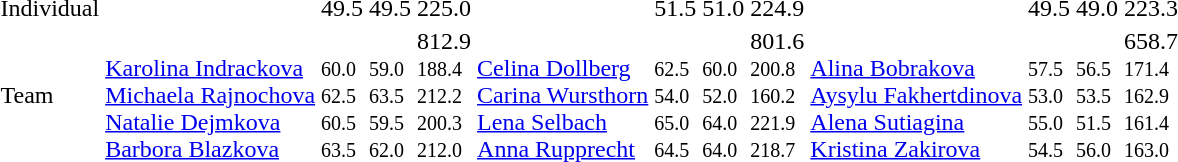<table>
<tr>
<td>Individual</td>
<td></td>
<td>49.5</td>
<td>49.5</td>
<td>225.0</td>
<td></td>
<td>51.5</td>
<td>51.0</td>
<td>224.9</td>
<td></td>
<td>49.5</td>
<td>49.0</td>
<td>223.3</td>
</tr>
<tr>
<td>Team</td>
<td><br><a href='#'>Karolina Indrackova</a><br><a href='#'>Michaela Rajnochova</a><br><a href='#'>Natalie Dejmkova</a><br><a href='#'>Barbora Blazkova</a></td>
<td><br><small>60.0<br>62.5<br>60.5<br>63.5</small></td>
<td><br><small>59.0<br>63.5<br>59.5<br>62.0</small></td>
<td>812.9<br><small>188.4<br>212.2<br>200.3<br>212.0</small></td>
<td><br><a href='#'>Celina Dollberg</a><br><a href='#'>Carina Wursthorn</a><br><a href='#'>Lena Selbach</a><br><a href='#'>Anna Rupprecht</a></td>
<td><br><small>62.5<br>54.0<br>65.0<br>64.5</small></td>
<td><br><small>60.0<br>52.0<br>64.0<br>64.0</small></td>
<td>801.6<br><small>200.8<br>160.2<br>221.9<br>218.7</small></td>
<td><br><a href='#'>Alina Bobrakova</a><br><a href='#'>Aysylu Fakhertdinova</a><br><a href='#'>Alena Sutiagina</a><br><a href='#'>Kristina Zakirova</a></td>
<td><br><small>57.5<br>53.0<br>55.0<br>54.5</small></td>
<td><br><small>56.5<br>53.5<br>51.5<br>56.0</small></td>
<td>658.7<br><small>171.4<br>162.9<br>161.4<br>163.0</small></td>
</tr>
</table>
